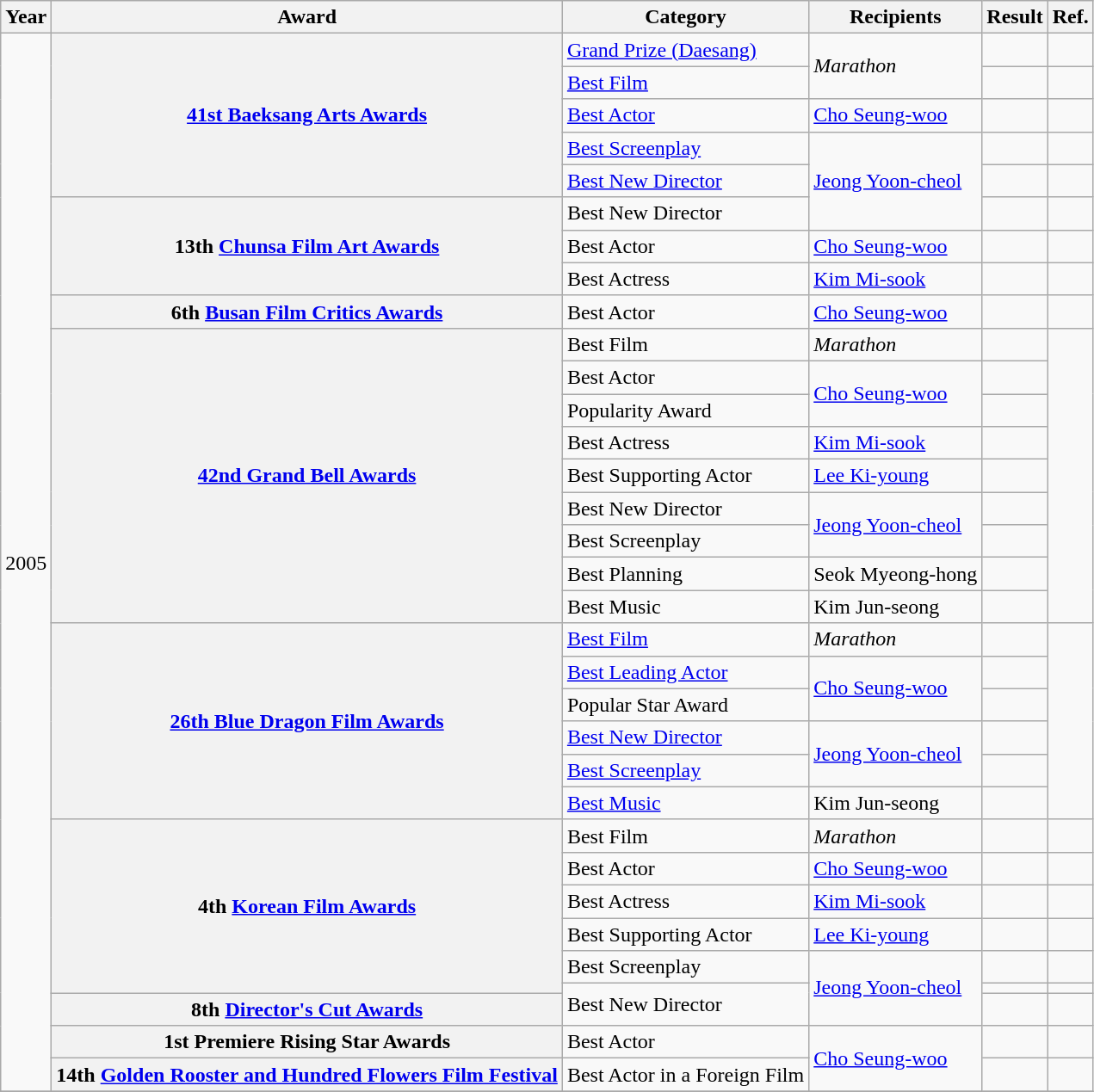<table class="wikitable plainrowheaders sortable">
<tr>
<th scope="col">Year</th>
<th scope="col">Award</th>
<th scope="col">Category</th>
<th scope="col">Recipients</th>
<th scope="col">Result</th>
<th scope="col">Ref.</th>
</tr>
<tr>
<td rowspan="33" style="text-align:center;">2005</td>
<th rowspan=5 scope="row"><a href='#'>41st Baeksang Arts Awards</a></th>
<td><a href='#'>Grand Prize (Daesang)</a></td>
<td rowspan=2><em>Marathon</em></td>
<td></td>
<td></td>
</tr>
<tr>
<td><a href='#'>Best Film</a></td>
<td></td>
<td></td>
</tr>
<tr>
<td><a href='#'>Best Actor</a></td>
<td><a href='#'>Cho Seung-woo</a></td>
<td></td>
<td></td>
</tr>
<tr>
<td><a href='#'>Best Screenplay</a></td>
<td rowspan=3><a href='#'>Jeong Yoon-cheol</a></td>
<td></td>
<td></td>
</tr>
<tr>
<td><a href='#'>Best New Director</a></td>
<td></td>
<td></td>
</tr>
<tr>
<th rowspan="3" scope="row">13th <a href='#'>Chunsa Film Art Awards</a></th>
<td>Best New Director</td>
<td></td>
<td></td>
</tr>
<tr>
<td>Best Actor</td>
<td><a href='#'>Cho Seung-woo</a></td>
<td></td>
<td></td>
</tr>
<tr>
<td>Best Actress</td>
<td><a href='#'>Kim Mi-sook</a></td>
<td></td>
<td></td>
</tr>
<tr>
<th scope="row">6th <a href='#'>Busan Film Critics Awards</a></th>
<td>Best Actor</td>
<td><a href='#'>Cho Seung-woo</a></td>
<td></td>
<td></td>
</tr>
<tr>
<th rowspan=9 scope="row"><a href='#'>42nd Grand Bell Awards</a></th>
<td>Best Film</td>
<td><em>Marathon</em></td>
<td></td>
<td rowspan=9></td>
</tr>
<tr>
<td>Best Actor</td>
<td rowspan=2><a href='#'>Cho Seung-woo</a></td>
<td></td>
</tr>
<tr>
<td>Popularity Award</td>
<td></td>
</tr>
<tr>
<td>Best Actress</td>
<td><a href='#'>Kim Mi-sook</a></td>
<td></td>
</tr>
<tr>
<td>Best Supporting Actor</td>
<td><a href='#'>Lee Ki-young</a></td>
<td></td>
</tr>
<tr>
<td>Best New Director</td>
<td rowspan=2><a href='#'>Jeong Yoon-cheol</a></td>
<td></td>
</tr>
<tr>
<td>Best Screenplay</td>
<td></td>
</tr>
<tr>
<td>Best Planning</td>
<td>Seok Myeong-hong</td>
<td></td>
</tr>
<tr>
<td>Best Music</td>
<td>Kim Jun-seong</td>
<td></td>
</tr>
<tr>
<th rowspan=6 scope="row"><a href='#'>26th Blue Dragon Film Awards</a></th>
<td><a href='#'>Best Film</a></td>
<td><em>Marathon</em></td>
<td></td>
<td rowspan=6></td>
</tr>
<tr>
<td><a href='#'>Best Leading Actor</a></td>
<td rowspan=2><a href='#'>Cho Seung-woo</a></td>
<td></td>
</tr>
<tr>
<td>Popular Star Award</td>
<td></td>
</tr>
<tr>
<td><a href='#'>Best New Director</a></td>
<td rowspan=2><a href='#'>Jeong Yoon-cheol</a></td>
<td></td>
</tr>
<tr>
<td><a href='#'>Best Screenplay</a></td>
<td></td>
</tr>
<tr>
<td><a href='#'>Best Music</a></td>
<td>Kim Jun-seong</td>
<td></td>
</tr>
<tr>
<th rowspan=6 scope="row">4th <a href='#'>Korean Film Awards</a></th>
<td>Best Film</td>
<td><em>Marathon</em></td>
<td></td>
<td></td>
</tr>
<tr>
<td>Best Actor</td>
<td><a href='#'>Cho Seung-woo</a></td>
<td></td>
<td></td>
</tr>
<tr>
<td>Best Actress</td>
<td><a href='#'>Kim Mi-sook</a></td>
<td></td>
<td></td>
</tr>
<tr>
<td>Best Supporting Actor</td>
<td><a href='#'>Lee Ki-young</a></td>
<td></td>
<td></td>
</tr>
<tr>
<td>Best Screenplay</td>
<td rowspan=3><a href='#'>Jeong Yoon-cheol</a></td>
<td></td>
<td></td>
</tr>
<tr>
<td rowspan=2>Best New Director</td>
<td></td>
<td></td>
</tr>
<tr>
<th scope="row">8th <a href='#'>Director's Cut Awards</a></th>
<td></td>
<td></td>
</tr>
<tr>
<th scope="row">1st Premiere Rising Star Awards</th>
<td>Best Actor</td>
<td rowspan=2><a href='#'>Cho Seung-woo</a></td>
<td></td>
<td></td>
</tr>
<tr>
<th scope="row">14th <a href='#'>Golden Rooster and Hundred Flowers Film Festival</a></th>
<td>Best Actor in a Foreign Film</td>
<td></td>
<td></td>
</tr>
<tr>
</tr>
</table>
